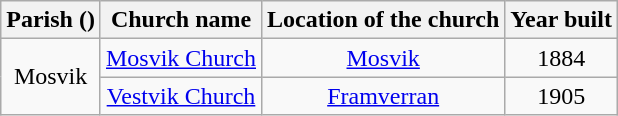<table class="wikitable" style="text-align:center">
<tr>
<th>Parish ()</th>
<th>Church name</th>
<th>Location of the church</th>
<th>Year built</th>
</tr>
<tr>
<td rowspan="2">Mosvik</td>
<td><a href='#'>Mosvik Church</a></td>
<td><a href='#'>Mosvik</a></td>
<td>1884</td>
</tr>
<tr>
<td><a href='#'>Vestvik Church</a></td>
<td><a href='#'>Framverran</a></td>
<td>1905</td>
</tr>
</table>
